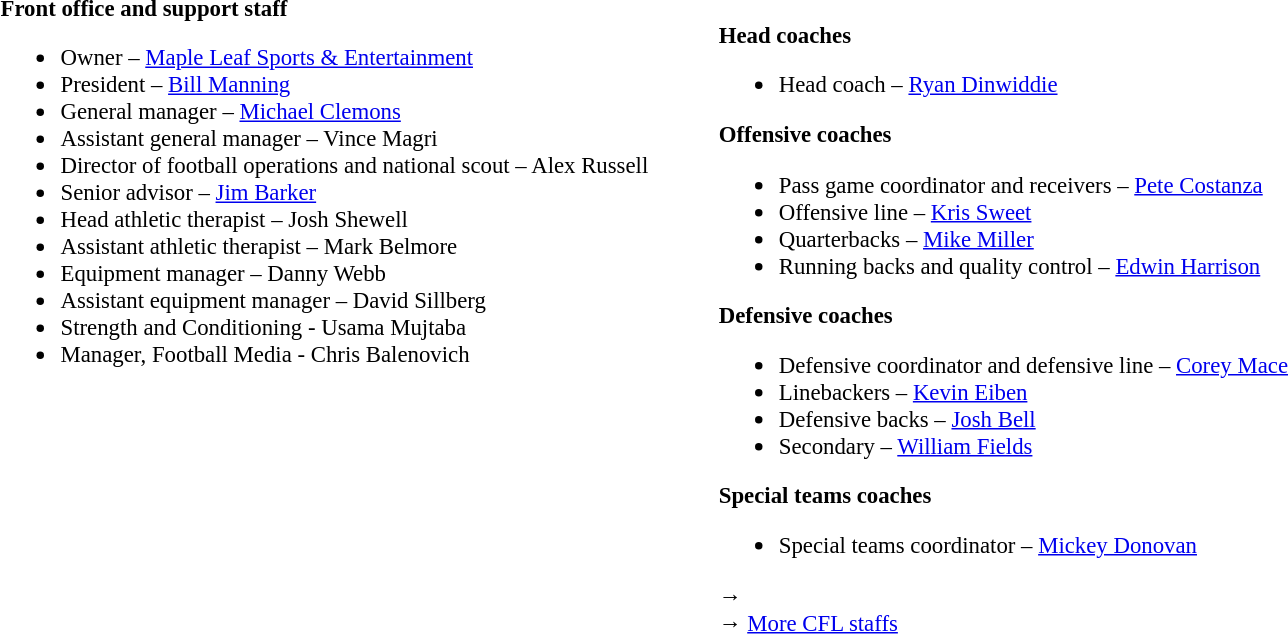<table class="toccolours" style="text-align: left;">
<tr>
<td colspan=7 style="text-align:right;"></td>
</tr>
<tr>
<td style="vertical-align:top;"></td>
<td style="font-size: 95%;vertical-align:top;"><strong>Front office and support staff</strong><br><ul><li>Owner – <a href='#'>Maple Leaf Sports & Entertainment</a></li><li>President – <a href='#'>Bill Manning</a></li><li>General manager – <a href='#'>Michael Clemons</a></li><li>Assistant general manager – Vince Magri</li><li>Director of football operations and national scout – Alex Russell</li><li>Senior advisor – <a href='#'>Jim Barker</a></li><li>Head athletic therapist – Josh Shewell</li><li>Assistant athletic therapist – Mark Belmore</li><li>Equipment manager – Danny Webb</li><li>Assistant equipment manager – David Sillberg</li><li>Strength and Conditioning - Usama Mujtaba</li><li>Manager, Football Media - Chris Balenovich</li></ul></td>
<td width="35"> </td>
<td style="vertical-align:top;"></td>
<td style="font-size: 95%;vertical-align:top;"><br><strong>Head coaches</strong><ul><li>Head coach – <a href='#'>Ryan Dinwiddie</a></li></ul><strong>Offensive coaches</strong><ul><li>Pass game coordinator and receivers – <a href='#'>Pete Costanza</a></li><li>Offensive line – <a href='#'>Kris Sweet</a></li><li>Quarterbacks – <a href='#'>Mike Miller</a></li><li>Running backs and quality control – <a href='#'>Edwin Harrison</a></li></ul><strong>Defensive coaches</strong><ul><li>Defensive coordinator and defensive line – <a href='#'>Corey Mace</a></li><li>Linebackers – <a href='#'>Kevin Eiben</a></li><li>Defensive backs – <a href='#'>Josh Bell</a></li><li>Secondary – <a href='#'>William Fields</a></li></ul><strong>Special teams coaches</strong><ul><li>Special teams coordinator – <a href='#'>Mickey Donovan</a></li></ul>→ <span> </span><br>
→ <a href='#'>More CFL staffs</a></td>
</tr>
</table>
